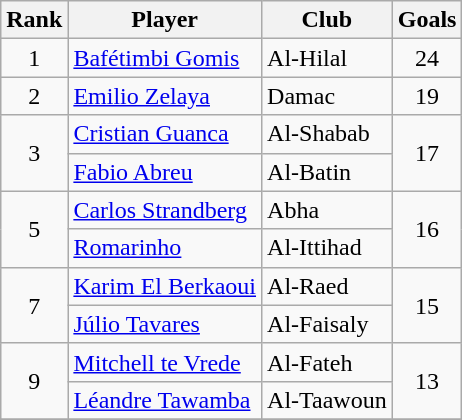<table class="wikitable" style="text-align:center">
<tr>
<th>Rank</th>
<th>Player</th>
<th>Club</th>
<th>Goals</th>
</tr>
<tr>
<td>1</td>
<td align="left"> <a href='#'>Bafétimbi Gomis</a></td>
<td align="left">Al-Hilal</td>
<td>24</td>
</tr>
<tr>
<td>2</td>
<td align="left"> <a href='#'>Emilio Zelaya</a></td>
<td align="left">Damac</td>
<td>19</td>
</tr>
<tr>
<td rowspan=2>3</td>
<td align="left"> <a href='#'>Cristian Guanca</a></td>
<td align="left">Al-Shabab</td>
<td rowspan=2>17</td>
</tr>
<tr>
<td align="left"> <a href='#'>Fabio Abreu</a></td>
<td align="left">Al-Batin</td>
</tr>
<tr>
<td rowspan=2>5</td>
<td align="left"> <a href='#'>Carlos Strandberg</a></td>
<td align="left">Abha</td>
<td rowspan=2>16</td>
</tr>
<tr>
<td align="left"> <a href='#'>Romarinho</a></td>
<td align="left">Al-Ittihad</td>
</tr>
<tr>
<td rowspan=2>7</td>
<td align="left"> <a href='#'>Karim El Berkaoui</a></td>
<td align="left">Al-Raed</td>
<td rowspan=2>15</td>
</tr>
<tr>
<td align="left"> <a href='#'>Júlio Tavares</a></td>
<td align="left">Al-Faisaly</td>
</tr>
<tr>
<td rowspan=2>9</td>
<td align="left"> <a href='#'>Mitchell te Vrede</a></td>
<td align="left">Al-Fateh</td>
<td rowspan=2>13</td>
</tr>
<tr>
<td align="left"> <a href='#'>Léandre Tawamba</a></td>
<td align="left">Al-Taawoun</td>
</tr>
<tr>
</tr>
</table>
